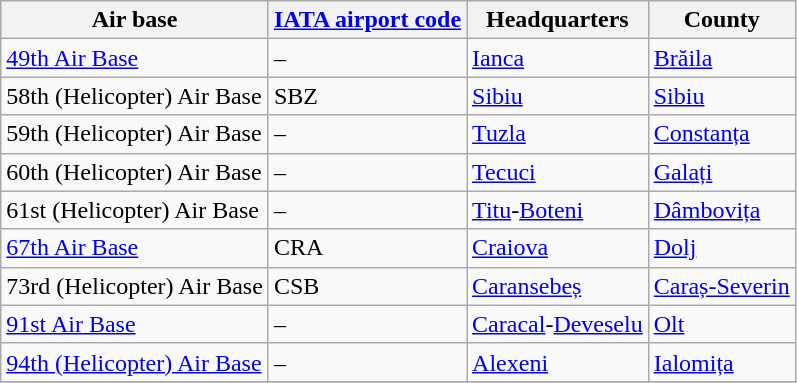<table class="wikitable">
<tr>
<th>Air base</th>
<th><a href='#'>IATA airport code</a></th>
<th>Headquarters</th>
<th>County</th>
</tr>
<tr>
<td><a href='#'>49th Air Base</a></td>
<td>–</td>
<td><a href='#'>Ianca</a></td>
<td><a href='#'>Brăila</a></td>
</tr>
<tr>
<td>58th (Helicopter) Air Base</td>
<td>SBZ</td>
<td><a href='#'>Sibiu</a></td>
<td><a href='#'>Sibiu</a></td>
</tr>
<tr>
<td>59th (Helicopter) Air Base</td>
<td>–</td>
<td><a href='#'>Tuzla</a></td>
<td><a href='#'>Constanța</a></td>
</tr>
<tr>
<td>60th (Helicopter) Air Base</td>
<td>–</td>
<td><a href='#'>Tecuci</a></td>
<td><a href='#'>Galați</a></td>
</tr>
<tr>
<td>61st (Helicopter) Air Base</td>
<td>–</td>
<td><a href='#'>Titu</a>-<a href='#'>Boteni</a></td>
<td><a href='#'>Dâmbovița</a></td>
</tr>
<tr>
<td><a href='#'>67th Air Base</a></td>
<td>CRA</td>
<td><a href='#'>Craiova</a></td>
<td><a href='#'>Dolj</a></td>
</tr>
<tr>
<td>73rd (Helicopter) Air Base</td>
<td>CSB</td>
<td><a href='#'>Caransebeș</a></td>
<td><a href='#'>Caraș-Severin</a></td>
</tr>
<tr>
<td><a href='#'>91st Air Base</a></td>
<td>–</td>
<td><a href='#'>Caracal</a>-<a href='#'>Deveselu</a></td>
<td><a href='#'>Olt</a></td>
</tr>
<tr>
<td><a href='#'>94th (Helicopter) Air Base</a></td>
<td>–</td>
<td><a href='#'>Alexeni</a></td>
<td><a href='#'>Ialomița</a></td>
</tr>
<tr>
</tr>
</table>
